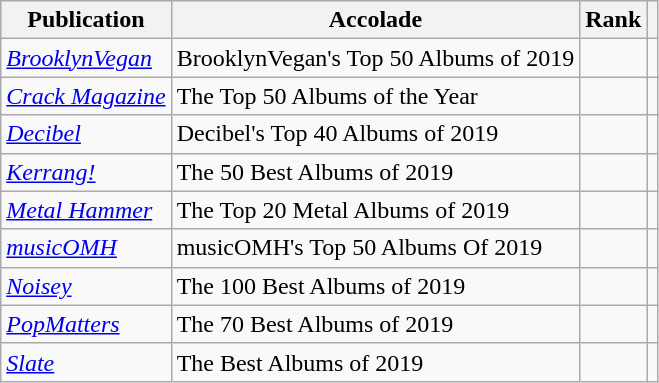<table class="wikitable sortable">
<tr>
<th>Publication</th>
<th>Accolade</th>
<th>Rank</th>
<th></th>
</tr>
<tr>
<td><em><a href='#'>BrooklynVegan</a></em></td>
<td>BrooklynVegan's Top 50 Albums of 2019</td>
<td></td>
<td></td>
</tr>
<tr>
<td><em><a href='#'>Crack Magazine</a></em></td>
<td>The Top 50 Albums of the Year</td>
<td></td>
<td></td>
</tr>
<tr>
<td><em><a href='#'>Decibel</a></em></td>
<td>Decibel's Top 40 Albums of 2019</td>
<td></td>
<td></td>
</tr>
<tr>
<td><em><a href='#'>Kerrang!</a></em></td>
<td>The 50 Best Albums of 2019</td>
<td></td>
<td></td>
</tr>
<tr>
<td><em><a href='#'>Metal Hammer</a></em></td>
<td>The Top 20 Metal Albums of 2019</td>
<td></td>
<td></td>
</tr>
<tr>
<td><em><a href='#'>musicOMH</a></em></td>
<td>musicOMH's Top 50 Albums Of 2019</td>
<td></td>
<td></td>
</tr>
<tr>
<td><em><a href='#'>Noisey</a></em></td>
<td>The 100 Best Albums of 2019</td>
<td></td>
<td></td>
</tr>
<tr>
<td><em><a href='#'>PopMatters</a></em></td>
<td>The 70 Best Albums of 2019</td>
<td></td>
<td></td>
</tr>
<tr>
<td><em><a href='#'>Slate</a></em></td>
<td>The Best Albums of 2019</td>
<td></td>
<td></td>
</tr>
</table>
